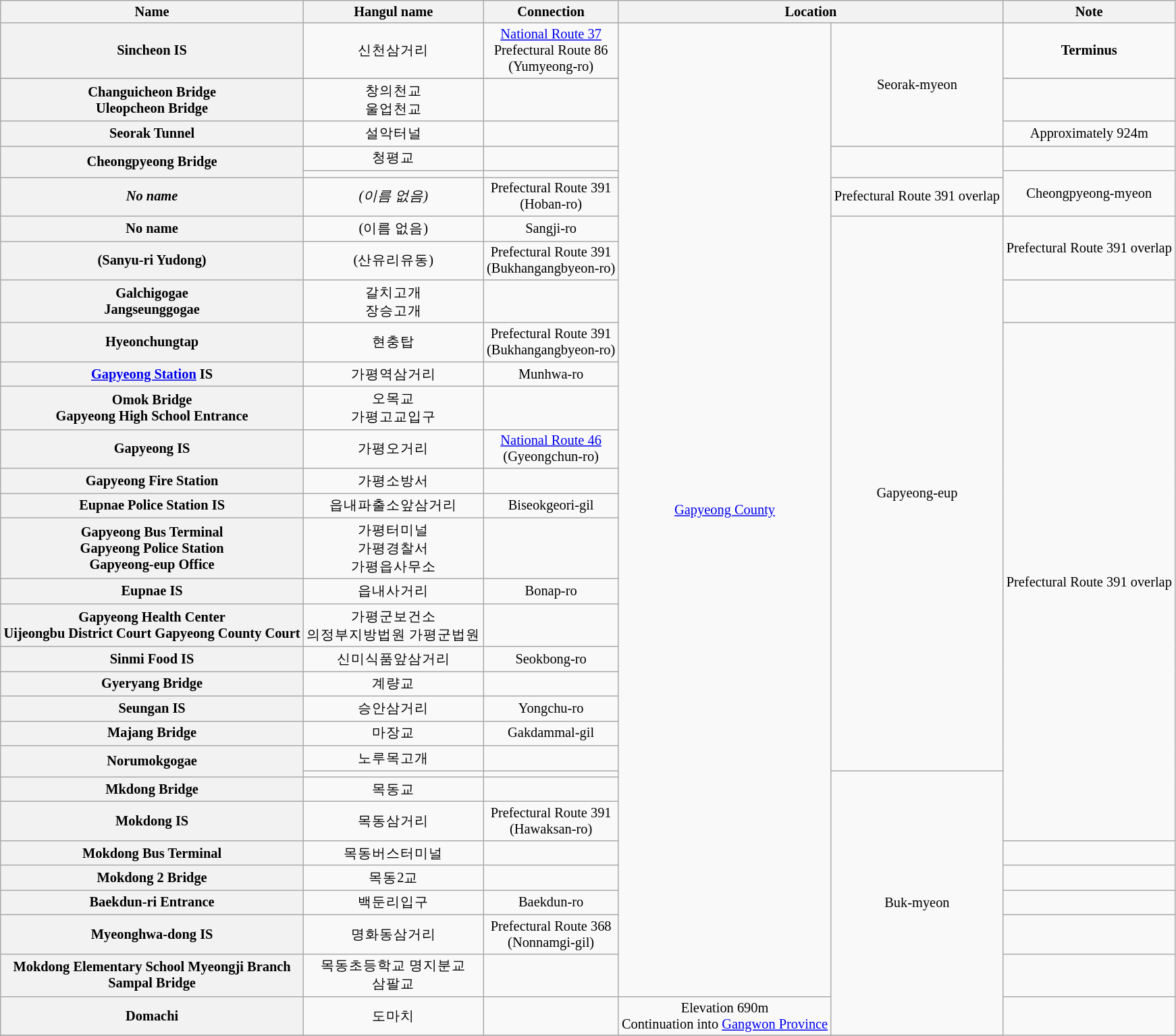<table class="wikitable" style="font-size: 85%; text-align: center;">
<tr>
<th>Name </th>
<th>Hangul name</th>
<th>Connection</th>
<th colspan="2">Location</th>
<th>Note</th>
</tr>
<tr>
<th>Sincheon IS</th>
<td>신천삼거리</td>
<td><a href='#'>National Route 37</a><br>Prefectural Route 86<br>(Yumyeong-ro)</td>
<td rowspan=32><a href='#'>Gapyeong County</a></td>
<td rowspan=4>Seorak-myeon</td>
<td><strong>Terminus</strong></td>
</tr>
<tr>
</tr>
<tr>
<th>Changuicheon Bridge<br>Uleopcheon Bridge</th>
<td>창의천교<br>울업천교</td>
<td></td>
<td></td>
</tr>
<tr>
<th>Seorak Tunnel</th>
<td>설악터널</td>
<td></td>
<td>Approximately 924m</td>
</tr>
<tr>
<th rowspan=2>Cheongpyeong Bridge</th>
<td>청평교</td>
<td></td>
<td rowspan=2></td>
</tr>
<tr>
<td></td>
<td></td>
<td rowspan=2>Cheongpyeong-myeon</td>
</tr>
<tr>
<th><em>No name</em></th>
<td><em>(이름 없음)</em></td>
<td>Prefectural Route 391<br>(Hoban-ro)</td>
<td>Prefectural Route 391 overlap</td>
</tr>
<tr>
<th>No name</th>
<td>(이름 없음)</td>
<td>Sangji-ro</td>
<td rowspan=17>Gapyeong-eup</td>
<td rowspan=2>Prefectural Route 391 overlap</td>
</tr>
<tr>
<th>(Sanyu-ri Yudong)</th>
<td>(산유리유동)</td>
<td>Prefectural Route 391<br>(Bukhangangbyeon-ro)</td>
</tr>
<tr>
<th>Galchigogae<br>Jangseunggogae</th>
<td>갈치고개<br>장승고개</td>
<td></td>
<td></td>
</tr>
<tr>
<th>Hyeonchungtap</th>
<td>현충탑</td>
<td>Prefectural Route 391<br>(Bukhangangbyeon-ro)</td>
<td rowspan=17>Prefectural Route 391 overlap</td>
</tr>
<tr>
<th><a href='#'>Gapyeong Station</a> IS</th>
<td>가평역삼거리</td>
<td>Munhwa-ro</td>
</tr>
<tr>
<th>Omok Bridge<br>Gapyeong High School Entrance</th>
<td>오목교<br>가평고교입구</td>
<td></td>
</tr>
<tr>
<th>Gapyeong IS</th>
<td>가평오거리</td>
<td><a href='#'>National Route 46</a><br>(Gyeongchun-ro)</td>
</tr>
<tr>
<th>Gapyeong Fire Station</th>
<td>가평소방서</td>
<td></td>
</tr>
<tr>
<th>Eupnae Police Station IS</th>
<td>읍내파출소앞삼거리</td>
<td>Biseokgeori-gil</td>
</tr>
<tr>
<th>Gapyeong Bus Terminal<br>Gapyeong Police Station<br>Gapyeong-eup Office</th>
<td>가평터미널<br>가평경찰서<br>가평읍사무소</td>
<td></td>
</tr>
<tr>
<th>Eupnae IS</th>
<td>읍내사거리</td>
<td>Bonap-ro</td>
</tr>
<tr>
<th>Gapyeong Health Center<br>Uijeongbu District Court Gapyeong County Court</th>
<td>가평군보건소<br>의정부지방법원 가평군법원</td>
<td></td>
</tr>
<tr>
<th>Sinmi Food IS</th>
<td>신미식품앞삼거리</td>
<td>Seokbong-ro</td>
</tr>
<tr>
<th>Gyeryang Bridge</th>
<td>계량교</td>
<td></td>
</tr>
<tr>
<th>Seungan IS</th>
<td>승안삼거리</td>
<td>Yongchu-ro</td>
</tr>
<tr>
<th>Majang Bridge</th>
<td>마장교</td>
<td>Gakdammal-gil</td>
</tr>
<tr>
<th rowspan=2>Norumokgogae</th>
<td>노루목고개</td>
<td></td>
</tr>
<tr>
<td></td>
<td></td>
<td rowspan=9>Buk-myeon</td>
</tr>
<tr>
<th>Mkdong Bridge</th>
<td>목동교</td>
<td></td>
</tr>
<tr>
<th>Mokdong IS</th>
<td>목동삼거리</td>
<td>Prefectural Route 391<br>(Hawaksan-ro)</td>
</tr>
<tr>
<th>Mokdong Bus Terminal</th>
<td>목동버스터미널</td>
<td></td>
<td></td>
</tr>
<tr>
<th>Mokdong 2 Bridge</th>
<td>목동2교</td>
<td></td>
<td></td>
</tr>
<tr>
<th>Baekdun-ri Entrance</th>
<td>백둔리입구</td>
<td>Baekdun-ro</td>
<td></td>
</tr>
<tr>
<th>Myeonghwa-dong IS</th>
<td>명화동삼거리</td>
<td>Prefectural Route 368<br>(Nonnamgi-gil)</td>
<td></td>
</tr>
<tr>
<th>Mokdong Elementary School Myeongji Branch<br>Sampal Bridge</th>
<td>목동초등학교 명지분교<br>삼팔교</td>
<td></td>
<td></td>
</tr>
<tr>
<th>Domachi</th>
<td>도마치</td>
<td></td>
<td>Elevation 690m<br>Continuation into <a href='#'>Gangwon Province</a></td>
</tr>
<tr>
</tr>
</table>
